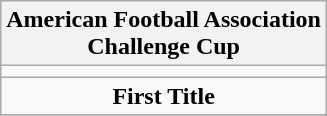<table class="wikitable" style="text-align: center;" style="margin-left: auto; margin-right: auto; border: none;">
<tr>
<th width=>American Football Association<br> Challenge Cup</th>
</tr>
<tr>
<td align=Center></td>
</tr>
<tr>
<td align=Center><strong>First Title</strong></td>
</tr>
<tr>
</tr>
</table>
